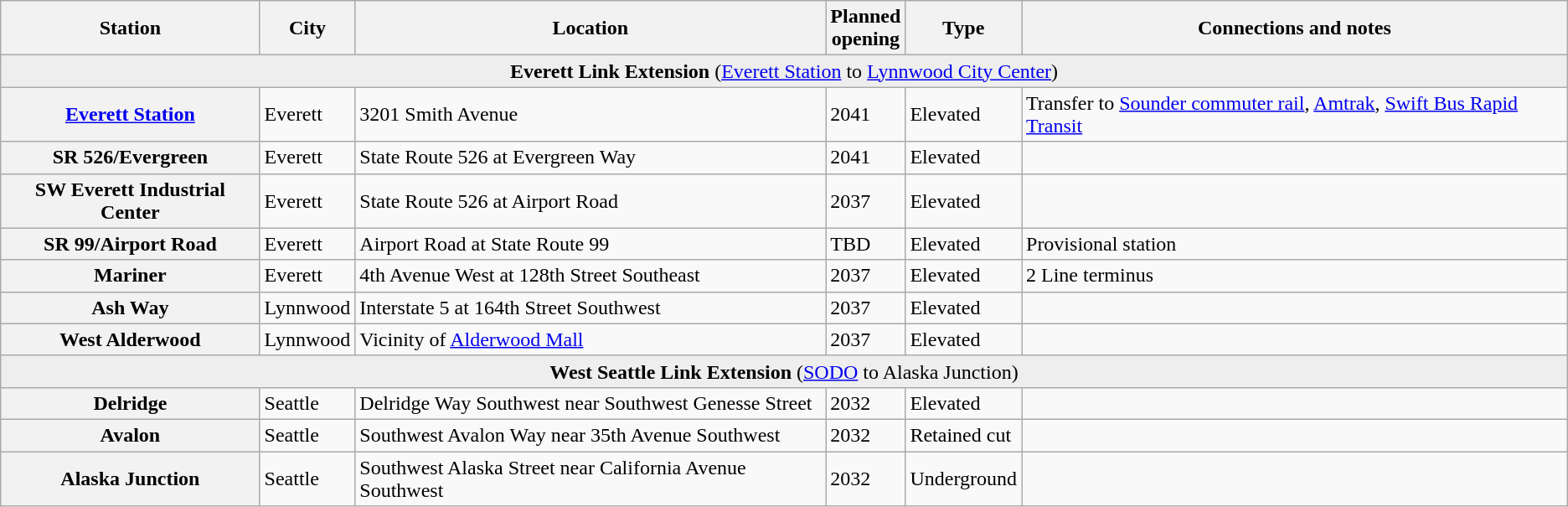<table class="wikitable plainrowheaders sortable">
<tr>
<th scope=col>Station</th>
<th scope=col>City</th>
<th scope=col class=unsortable>Location</th>
<th scope=col>Planned<br>opening<br></th>
<th scope=col>Type</th>
<th scope=col class=unsortable>Connections and notes</th>
</tr>
<tr>
<td colspan=6 style="text-align:center; background:#eee"><strong>Everett Link Extension</strong> (<a href='#'>Everett Station</a> to <a href='#'>Lynnwood City Center</a>)</td>
</tr>
<tr>
<th scope=row><a href='#'>Everett Station</a></th>
<td>Everett</td>
<td>3201 Smith Avenue</td>
<td>2041</td>
<td>Elevated</td>
<td>Transfer to <a href='#'>Sounder commuter rail</a>, <a href='#'>Amtrak</a>, <a href='#'>Swift Bus Rapid Transit</a></td>
</tr>
<tr>
<th scope=row>SR 526/Evergreen</th>
<td>Everett</td>
<td>State Route 526 at Evergreen Way</td>
<td>2041</td>
<td>Elevated</td>
<td></td>
</tr>
<tr>
<th scope=row>SW Everett Industrial Center</th>
<td>Everett</td>
<td>State Route 526 at Airport Road</td>
<td>2037</td>
<td>Elevated</td>
<td></td>
</tr>
<tr>
<th scope=row>SR 99/Airport Road</th>
<td>Everett</td>
<td>Airport Road at State Route 99</td>
<td>TBD</td>
<td>Elevated</td>
<td>Provisional station</td>
</tr>
<tr>
<th scope=row>Mariner</th>
<td>Everett</td>
<td>4th Avenue West at 128th Street Southeast</td>
<td>2037</td>
<td>Elevated</td>
<td>2 Line terminus</td>
</tr>
<tr>
<th scope=row>Ash Way</th>
<td>Lynnwood</td>
<td>Interstate 5 at 164th Street Southwest</td>
<td>2037</td>
<td>Elevated</td>
<td></td>
</tr>
<tr>
<th scope=row>West Alderwood</th>
<td>Lynnwood</td>
<td>Vicinity of <a href='#'>Alderwood Mall</a></td>
<td>2037</td>
<td>Elevated</td>
<td></td>
</tr>
<tr>
<td colspan=6 style="text-align:center; background:#eee"><strong>West Seattle Link Extension</strong> (<a href='#'>SODO</a> to Alaska Junction)</td>
</tr>
<tr>
<th scope=row>Delridge</th>
<td>Seattle</td>
<td>Delridge Way Southwest near Southwest Genesse Street</td>
<td>2032</td>
<td>Elevated</td>
<td></td>
</tr>
<tr>
<th scope=row>Avalon</th>
<td>Seattle</td>
<td>Southwest Avalon Way near 35th Avenue Southwest</td>
<td>2032</td>
<td>Retained cut</td>
<td></td>
</tr>
<tr>
<th scope=row>Alaska Junction</th>
<td>Seattle</td>
<td>Southwest Alaska Street near California Avenue Southwest</td>
<td>2032</td>
<td>Underground</td>
<td></td>
</tr>
</table>
